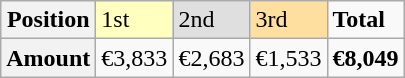<table class="wikitable">
<tr>
<th>Position</th>
<td bgcolor="#ffffbf">1st</td>
<td bgcolor="#dfdfdf">2nd</td>
<td bgcolor="#ffdf9f">3rd</td>
<td><strong>Total</strong></td>
</tr>
<tr>
<th>Amount</th>
<td>€3,833</td>
<td>€2,683</td>
<td>€1,533</td>
<td><strong>€8,049</strong></td>
</tr>
</table>
